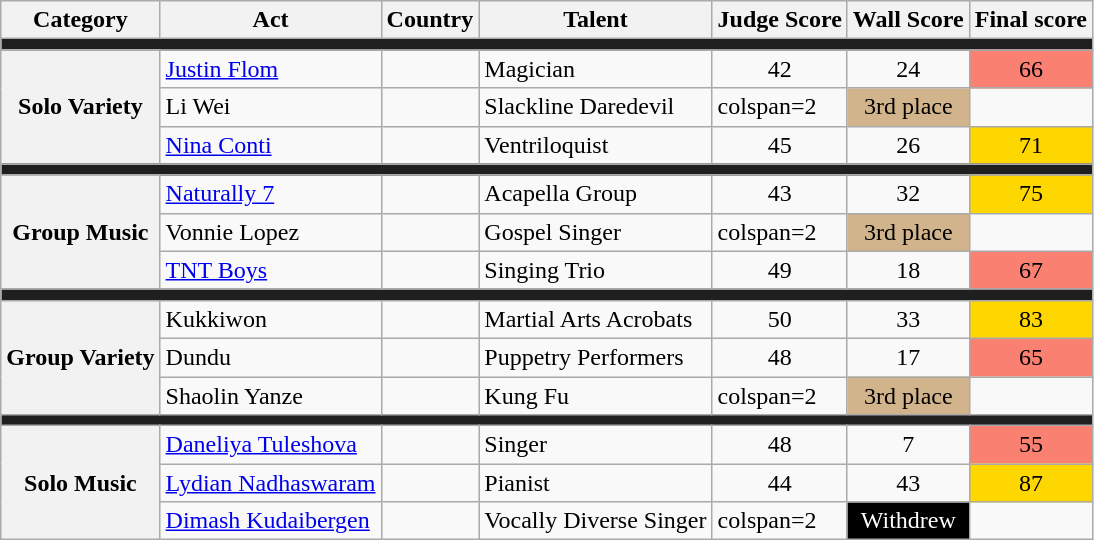<table class=wikitable>
<tr>
<th>Category</th>
<th>Act</th>
<th>Country</th>
<th>Talent</th>
<th>Judge Score</th>
<th>Wall Score</th>
<th>Final score</th>
</tr>
<tr>
<td colspan="10" style="background:#201f1f;"></td>
</tr>
<tr>
<th rowspan=3>Solo Variety</th>
<td><a href='#'>Justin Flom</a></td>
<td></td>
<td>Magician</td>
<td align=center>42</td>
<td align=center>24</td>
<td align=center bgcolor="Salmon">66</td>
</tr>
<tr>
<td>Li Wei</td>
<td></td>
<td>Slackline Daredevil</td>
<td>colspan=2 </td>
<td align=center bgcolor="tan">3rd place</td>
</tr>
<tr>
<td><a href='#'>Nina Conti</a></td>
<td></td>
<td>Ventriloquist</td>
<td align=center>45</td>
<td align=center>26</td>
<td align=center bgcolor="gold">71</td>
</tr>
<tr>
<td colspan="10" style="background:#201f1f;"></td>
</tr>
<tr>
<th rowspan=3>Group Music</th>
<td><a href='#'>Naturally 7</a></td>
<td></td>
<td>Acapella Group</td>
<td align=center>43</td>
<td align=center>32</td>
<td align=center bgcolor="gold">75</td>
</tr>
<tr>
<td>Vonnie Lopez</td>
<td></td>
<td>Gospel Singer</td>
<td>colspan=2 </td>
<td align=center bgcolor="tan">3rd place</td>
</tr>
<tr>
<td><a href='#'>TNT Boys</a></td>
<td></td>
<td>Singing Trio</td>
<td align=center>49</td>
<td align=center>18</td>
<td align=center bgcolor="Salmon">67</td>
</tr>
<tr>
<td colspan="10" style="background:#201f1f;"></td>
</tr>
<tr>
<th rowspan=3>Group Variety</th>
<td>Kukkiwon</td>
<td></td>
<td>Martial Arts Acrobats</td>
<td align=center>50</td>
<td align=center>33</td>
<td align=center bgcolor="gold">83</td>
</tr>
<tr>
<td>Dundu</td>
<td></td>
<td>Puppetry Performers</td>
<td align=center>48</td>
<td align=center>17</td>
<td align=center bgcolor="Salmon">65</td>
</tr>
<tr>
<td>Shaolin Yanze</td>
<td></td>
<td>Kung Fu</td>
<td>colspan=2 </td>
<td align=center bgcolor="tan">3rd place</td>
</tr>
<tr>
<td colspan="10" style="background:#201f1f;"></td>
</tr>
<tr>
<th rowspan=3>Solo Music</th>
<td><a href='#'>Daneliya Tuleshova</a></td>
<td></td>
<td>Singer</td>
<td align=center>48</td>
<td align=center>7</td>
<td align=center bgcolor="Salmon">55</td>
</tr>
<tr>
<td><a href='#'>Lydian Nadhaswaram</a></td>
<td></td>
<td>Pianist</td>
<td align="center">44</td>
<td align="center">43</td>
<td align="center" bgcolor="gold">87</td>
</tr>
<tr>
<td><a href='#'>Dimash Kudaibergen</a></td>
<td></td>
<td>Vocally Diverse Singer</td>
<td>colspan=2 </td>
<td align=center style="background: black; color: white">Withdrew</td>
</tr>
</table>
